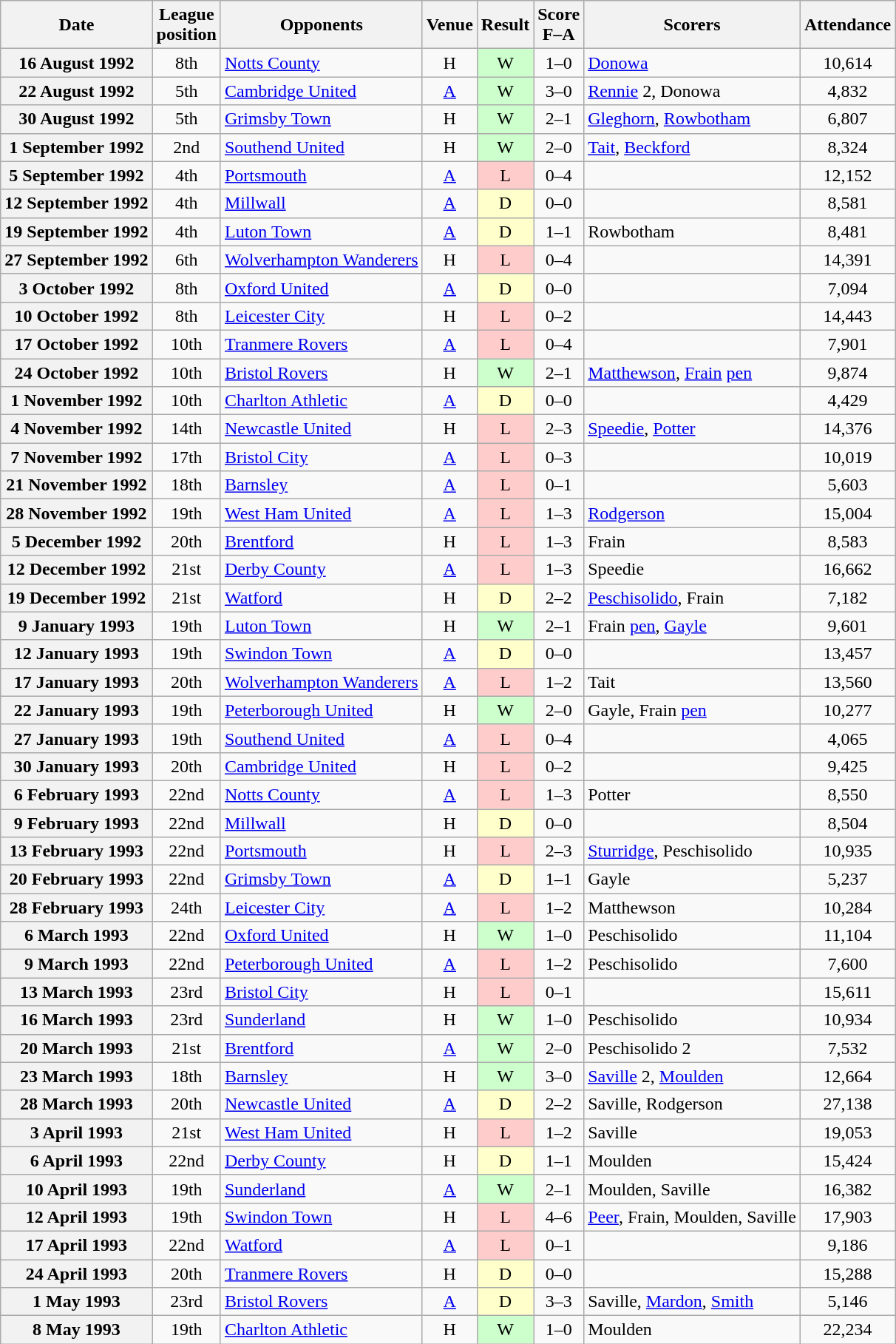<table class="wikitable plainrowheaders" style="text-align:center">
<tr>
<th scope="col">Date</th>
<th scope="col">League<br>position</th>
<th scope="col">Opponents</th>
<th scope="col">Venue</th>
<th scope="col">Result</th>
<th scope="col">Score<br>F–A</th>
<th scope="col">Scorers</th>
<th scope="col">Attendance</th>
</tr>
<tr>
<th scope="row">16 August 1992</th>
<td>8th</td>
<td align="left"><a href='#'>Notts County</a></td>
<td>H</td>
<td style="background:#cfc">W</td>
<td>1–0</td>
<td align="left"><a href='#'>Donowa</a></td>
<td>10,614</td>
</tr>
<tr>
<th scope="row">22 August 1992</th>
<td>5th</td>
<td align="left"><a href='#'>Cambridge United</a></td>
<td><a href='#'>A</a></td>
<td style="background:#cfc">W</td>
<td>3–0</td>
<td align="left"><a href='#'>Rennie</a> 2, Donowa</td>
<td>4,832</td>
</tr>
<tr>
<th scope="row">30 August 1992</th>
<td>5th</td>
<td align="left"><a href='#'>Grimsby Town</a></td>
<td>H</td>
<td style="background:#cfc">W</td>
<td>2–1</td>
<td align="left"><a href='#'>Gleghorn</a>, <a href='#'>Rowbotham</a></td>
<td>6,807</td>
</tr>
<tr>
<th scope="row">1 September 1992</th>
<td>2nd</td>
<td align="left"><a href='#'>Southend United</a></td>
<td>H</td>
<td style="background:#cfc">W</td>
<td>2–0</td>
<td align="left"><a href='#'>Tait</a>, <a href='#'>Beckford</a></td>
<td>8,324</td>
</tr>
<tr>
<th scope="row">5 September 1992</th>
<td>4th</td>
<td align="left"><a href='#'>Portsmouth</a></td>
<td><a href='#'>A</a></td>
<td style="background:#fcc">L</td>
<td>0–4</td>
<td align="left"></td>
<td>12,152</td>
</tr>
<tr>
<th scope="row">12 September 1992</th>
<td>4th</td>
<td align="left"><a href='#'>Millwall</a></td>
<td><a href='#'>A</a></td>
<td style="background:#ffc">D</td>
<td>0–0</td>
<td align="left"></td>
<td>8,581</td>
</tr>
<tr>
<th scope="row">19 September 1992</th>
<td>4th</td>
<td align="left"><a href='#'>Luton Town</a></td>
<td><a href='#'>A</a></td>
<td style="background:#ffc">D</td>
<td>1–1</td>
<td align="left">Rowbotham</td>
<td>8,481</td>
</tr>
<tr>
<th scope="row">27 September 1992</th>
<td>6th</td>
<td align="left"><a href='#'>Wolverhampton Wanderers</a></td>
<td>H</td>
<td style="background:#fcc">L</td>
<td>0–4</td>
<td align="left"></td>
<td>14,391</td>
</tr>
<tr>
<th scope="row">3 October 1992</th>
<td>8th</td>
<td align="left"><a href='#'>Oxford United</a></td>
<td><a href='#'>A</a></td>
<td style="background:#ffc">D</td>
<td>0–0</td>
<td align="left"></td>
<td>7,094</td>
</tr>
<tr>
<th scope="row">10 October 1992</th>
<td>8th</td>
<td align="left"><a href='#'>Leicester City</a></td>
<td>H</td>
<td style="background:#fcc">L</td>
<td>0–2</td>
<td align="left"></td>
<td>14,443</td>
</tr>
<tr>
<th scope="row">17 October 1992</th>
<td>10th</td>
<td align="left"><a href='#'>Tranmere Rovers</a></td>
<td><a href='#'>A</a></td>
<td style="background:#fcc">L</td>
<td>0–4</td>
<td align="left"></td>
<td>7,901</td>
</tr>
<tr>
<th scope="row">24 October 1992</th>
<td>10th</td>
<td align="left"><a href='#'>Bristol Rovers</a></td>
<td>H</td>
<td style="background:#cfc">W</td>
<td>2–1</td>
<td align="left"><a href='#'>Matthewson</a>, <a href='#'>Frain</a> <a href='#'>pen</a></td>
<td>9,874</td>
</tr>
<tr>
<th scope="row">1 November 1992</th>
<td>10th</td>
<td align="left"><a href='#'>Charlton Athletic</a></td>
<td><a href='#'>A</a></td>
<td style="background:#ffc">D</td>
<td>0–0</td>
<td align="left"></td>
<td>4,429</td>
</tr>
<tr>
<th scope="row">4 November 1992</th>
<td>14th</td>
<td align="left"><a href='#'>Newcastle United</a></td>
<td>H</td>
<td style="background:#fcc">L</td>
<td>2–3</td>
<td align="left"><a href='#'>Speedie</a>, <a href='#'>Potter</a></td>
<td>14,376</td>
</tr>
<tr>
<th scope="row">7 November 1992</th>
<td>17th</td>
<td align="left"><a href='#'>Bristol City</a></td>
<td><a href='#'>A</a></td>
<td style="background:#fcc">L</td>
<td>0–3</td>
<td align="left"></td>
<td>10,019</td>
</tr>
<tr>
<th scope="row">21 November 1992</th>
<td>18th</td>
<td align="left"><a href='#'>Barnsley</a></td>
<td><a href='#'>A</a></td>
<td style="background:#fcc">L</td>
<td>0–1</td>
<td align="left"></td>
<td>5,603</td>
</tr>
<tr>
<th scope="row">28 November 1992</th>
<td>19th</td>
<td align="left"><a href='#'>West Ham United</a></td>
<td><a href='#'>A</a></td>
<td style="background:#fcc">L</td>
<td>1–3</td>
<td align="left"><a href='#'>Rodgerson</a></td>
<td>15,004</td>
</tr>
<tr>
<th scope="row">5 December 1992</th>
<td>20th</td>
<td align="left"><a href='#'>Brentford</a></td>
<td>H</td>
<td style="background:#fcc">L</td>
<td>1–3</td>
<td align="left">Frain</td>
<td>8,583</td>
</tr>
<tr>
<th scope="row">12 December 1992</th>
<td>21st</td>
<td align="left"><a href='#'>Derby County</a></td>
<td><a href='#'>A</a></td>
<td style="background:#fcc">L</td>
<td>1–3</td>
<td align="left">Speedie</td>
<td>16,662</td>
</tr>
<tr>
<th scope="row">19 December 1992</th>
<td>21st</td>
<td align="left"><a href='#'>Watford</a></td>
<td>H</td>
<td style="background:#ffc">D</td>
<td>2–2</td>
<td align="left"><a href='#'>Peschisolido</a>, Frain</td>
<td>7,182</td>
</tr>
<tr>
<th scope="row">9 January 1993</th>
<td>19th</td>
<td align="left"><a href='#'>Luton Town</a></td>
<td>H</td>
<td style="background:#cfc">W</td>
<td>2–1</td>
<td align="left">Frain <a href='#'>pen</a>, <a href='#'>Gayle</a></td>
<td>9,601</td>
</tr>
<tr>
<th scope="row">12 January 1993</th>
<td>19th</td>
<td align="left"><a href='#'>Swindon Town</a></td>
<td><a href='#'>A</a></td>
<td style="background:#ffc">D</td>
<td>0–0</td>
<td align="left"></td>
<td>13,457</td>
</tr>
<tr>
<th scope="row">17 January 1993</th>
<td>20th</td>
<td align="left"><a href='#'>Wolverhampton Wanderers</a></td>
<td><a href='#'>A</a></td>
<td style="background:#fcc">L</td>
<td>1–2</td>
<td align="left">Tait</td>
<td>13,560</td>
</tr>
<tr>
<th scope="row">22 January 1993</th>
<td>19th</td>
<td align="left"><a href='#'>Peterborough United</a></td>
<td>H</td>
<td style="background:#cfc">W</td>
<td>2–0</td>
<td align="left">Gayle, Frain <a href='#'>pen</a></td>
<td>10,277</td>
</tr>
<tr>
<th scope="row">27 January 1993</th>
<td>19th</td>
<td align="left"><a href='#'>Southend United</a></td>
<td><a href='#'>A</a></td>
<td style="background:#fcc">L</td>
<td>0–4</td>
<td align="left"></td>
<td>4,065</td>
</tr>
<tr>
<th scope="row">30 January 1993</th>
<td>20th</td>
<td align="left"><a href='#'>Cambridge United</a></td>
<td>H</td>
<td style="background:#fcc">L</td>
<td>0–2</td>
<td align="left"></td>
<td>9,425</td>
</tr>
<tr>
<th scope="row">6 February 1993</th>
<td>22nd</td>
<td align="left"><a href='#'>Notts County</a></td>
<td><a href='#'>A</a></td>
<td style="background:#fcc">L</td>
<td>1–3</td>
<td align="left">Potter</td>
<td>8,550</td>
</tr>
<tr>
<th scope="row">9 February 1993</th>
<td>22nd</td>
<td align="left"><a href='#'>Millwall</a></td>
<td>H</td>
<td style="background:#ffc">D</td>
<td>0–0</td>
<td align="left"></td>
<td>8,504</td>
</tr>
<tr>
<th scope="row">13 February 1993</th>
<td>22nd</td>
<td align="left"><a href='#'>Portsmouth</a></td>
<td>H</td>
<td style="background:#fcc">L</td>
<td>2–3</td>
<td align="left"><a href='#'>Sturridge</a>, Peschisolido</td>
<td>10,935</td>
</tr>
<tr>
<th scope="row">20 February 1993</th>
<td>22nd</td>
<td align="left"><a href='#'>Grimsby Town</a></td>
<td><a href='#'>A</a></td>
<td style="background:#ffc">D</td>
<td>1–1</td>
<td align="left">Gayle</td>
<td>5,237</td>
</tr>
<tr>
<th scope="row">28 February 1993</th>
<td>24th</td>
<td align="left"><a href='#'>Leicester City</a></td>
<td><a href='#'>A</a></td>
<td style="background:#fcc">L</td>
<td>1–2</td>
<td align="left">Matthewson</td>
<td>10,284</td>
</tr>
<tr>
<th scope="row">6 March 1993</th>
<td>22nd</td>
<td align="left"><a href='#'>Oxford United</a></td>
<td>H</td>
<td style="background:#cfc">W</td>
<td>1–0</td>
<td align="left">Peschisolido</td>
<td>11,104</td>
</tr>
<tr>
<th scope="row">9 March 1993</th>
<td>22nd</td>
<td align="left"><a href='#'>Peterborough United</a></td>
<td><a href='#'>A</a></td>
<td style="background:#fcc">L</td>
<td>1–2</td>
<td align="left">Peschisolido</td>
<td>7,600</td>
</tr>
<tr>
<th scope="row">13 March 1993</th>
<td>23rd</td>
<td align="left"><a href='#'>Bristol City</a></td>
<td>H</td>
<td style="background:#fcc">L</td>
<td>0–1</td>
<td align="left"></td>
<td>15,611</td>
</tr>
<tr>
<th scope="row">16 March 1993</th>
<td>23rd</td>
<td align="left"><a href='#'>Sunderland</a></td>
<td>H</td>
<td style="background:#cfc">W</td>
<td>1–0</td>
<td align="left">Peschisolido</td>
<td>10,934</td>
</tr>
<tr>
<th scope="row">20 March 1993</th>
<td>21st</td>
<td align="left"><a href='#'>Brentford</a></td>
<td><a href='#'>A</a></td>
<td style="background:#cfc">W</td>
<td>2–0</td>
<td align="left">Peschisolido 2</td>
<td>7,532</td>
</tr>
<tr>
<th scope="row">23 March 1993</th>
<td>18th</td>
<td align="left"><a href='#'>Barnsley</a></td>
<td>H</td>
<td style="background:#cfc">W</td>
<td>3–0</td>
<td align="left"><a href='#'>Saville</a> 2, <a href='#'>Moulden</a></td>
<td>12,664</td>
</tr>
<tr>
<th scope="row">28 March 1993</th>
<td>20th</td>
<td align="left"><a href='#'>Newcastle United</a></td>
<td><a href='#'>A</a></td>
<td style="background:#ffc">D</td>
<td>2–2</td>
<td align="left">Saville, Rodgerson</td>
<td>27,138</td>
</tr>
<tr>
<th scope="row">3 April 1993</th>
<td>21st</td>
<td align="left"><a href='#'>West Ham United</a></td>
<td>H</td>
<td style="background:#fcc">L</td>
<td>1–2</td>
<td align="left">Saville</td>
<td>19,053</td>
</tr>
<tr>
<th scope="row">6 April 1993</th>
<td>22nd</td>
<td align="left"><a href='#'>Derby County</a></td>
<td>H</td>
<td style="background:#ffc">D</td>
<td>1–1</td>
<td align="left">Moulden</td>
<td>15,424</td>
</tr>
<tr>
<th scope="row">10 April 1993</th>
<td>19th</td>
<td align="left"><a href='#'>Sunderland</a></td>
<td><a href='#'>A</a></td>
<td style="background:#cfc">W</td>
<td>2–1</td>
<td align="left">Moulden, Saville</td>
<td>16,382</td>
</tr>
<tr>
<th scope="row">12 April 1993</th>
<td>19th</td>
<td align="left"><a href='#'>Swindon Town</a></td>
<td>H</td>
<td style="background:#fcc">L</td>
<td>4–6</td>
<td align="left"><a href='#'>Peer</a>, Frain, Moulden, Saville</td>
<td>17,903</td>
</tr>
<tr>
<th scope="row">17 April 1993</th>
<td>22nd</td>
<td align="left"><a href='#'>Watford</a></td>
<td><a href='#'>A</a></td>
<td style="background:#fcc">L</td>
<td>0–1</td>
<td align="left"></td>
<td>9,186</td>
</tr>
<tr>
<th scope="row">24 April 1993</th>
<td>20th</td>
<td align="left"><a href='#'>Tranmere Rovers</a></td>
<td>H</td>
<td style="background:#ffc">D</td>
<td>0–0</td>
<td align="left"></td>
<td>15,288</td>
</tr>
<tr>
<th scope="row">1 May 1993</th>
<td>23rd</td>
<td align="left"><a href='#'>Bristol Rovers</a></td>
<td><a href='#'>A</a></td>
<td style="background:#ffc">D</td>
<td>3–3</td>
<td align="left">Saville, <a href='#'>Mardon</a>, <a href='#'>Smith</a></td>
<td>5,146</td>
</tr>
<tr>
<th scope="row">8 May 1993</th>
<td>19th</td>
<td align="left"><a href='#'>Charlton Athletic</a></td>
<td>H</td>
<td style="background:#cfc">W</td>
<td>1–0</td>
<td align="left">Moulden</td>
<td>22,234</td>
</tr>
</table>
